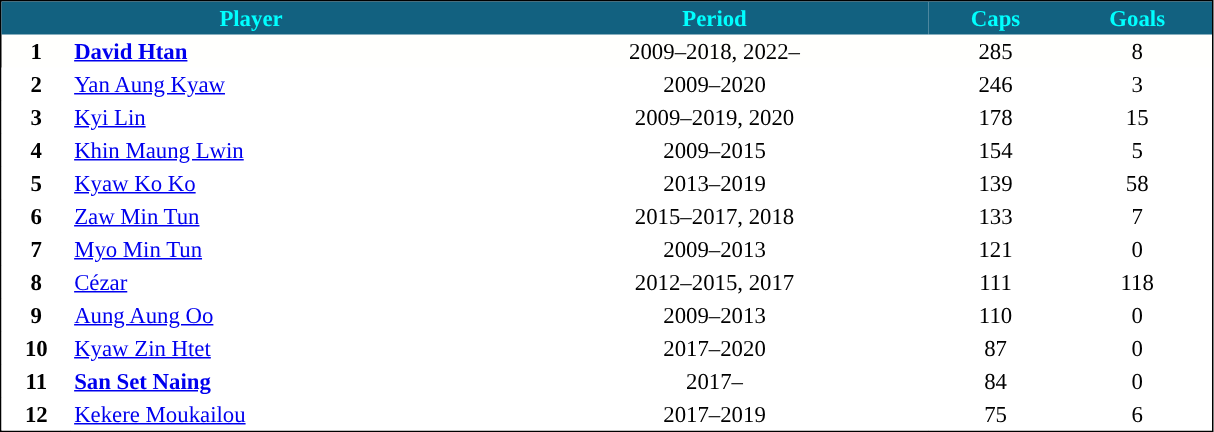<table cellpadding="2" cellspacing="0" style="margin: 1em 0; border: 1px solid #000000; border-right-width: 1px; border-bottom-width: 1px; background-color:#FFFFFD; width:64%; font-size: 95%;">
<tr style="background:white;">
</tr>
<tr style="background:#126180; color:#00FFFF;">
<th colspan=2 align="center">Player</th>
<th align="center">Period</th>
<th align="center">Caps</th>
<th align="center">Goals</th>
</tr>
<tr>
<th>1</th>
<td> <strong><a href='#'>David Htan</a></strong></td>
<td align="center">2009–2018, 2022–</td>
<td align="center">285</td>
<td align="center">8</td>
</tr>
<tr style="background:white;"|>
<th>2</th>
<td> <a href='#'>Yan Aung Kyaw</a></td>
<td align="center">2009–2020</td>
<td align="center">246</td>
<td align="center">3</td>
</tr>
<tr style="background:white;"|>
<th>3</th>
<td> <a href='#'>Kyi Lin</a></td>
<td align="center">2009–2019, 2020</td>
<td align="center">178</td>
<td align="center">15</td>
</tr>
<tr style="background:white;"|>
<th>4</th>
<td> <a href='#'>Khin Maung Lwin</a></td>
<td align="center">2009–2015</td>
<td align="center">154</td>
<td align="center">5</td>
</tr>
<tr style="background:white;"|>
<th>5</th>
<td> <a href='#'>Kyaw Ko Ko</a></td>
<td align="center">2013–2019</td>
<td align="center">139</td>
<td align="center">58</td>
</tr>
<tr style="background:white;"|>
<th>6</th>
<td> <a href='#'>Zaw Min Tun</a></td>
<td align="center">2015–2017, 2018</td>
<td align="center">133</td>
<td align="center">7</td>
</tr>
<tr style="background:white;"|>
<th>7</th>
<td> <a href='#'>Myo Min Tun</a></td>
<td align="center">2009–2013</td>
<td align="center">121</td>
<td align="center">0</td>
</tr>
<tr style="background:white;"|>
<th>8</th>
<td> <a href='#'>Cézar</a></td>
<td align="center">2012–2015, 2017</td>
<td align="center">111</td>
<td align="center">118</td>
</tr>
<tr style="background:white;"|>
<th>9</th>
<td> <a href='#'>Aung Aung Oo</a></td>
<td align="center">2009–2013</td>
<td align="center">110</td>
<td align="center">0</td>
</tr>
<tr style="background:white;"|>
<th>10</th>
<td> <a href='#'>Kyaw Zin Htet</a></td>
<td align="center">2017–2020</td>
<td align="center">87</td>
<td align="center">0</td>
</tr>
<tr style="background:white;"|>
<th>11</th>
<td> <strong><a href='#'>San Set Naing</a></strong></td>
<td align="center">2017–</td>
<td align="center">84</td>
<td align="center">0</td>
</tr>
<tr style="background:white;"|>
<th>12</th>
<td> <a href='#'>Kekere Moukailou</a></td>
<td align="center">2017–2019</td>
<td align="center">75</td>
<td align="center">6</td>
</tr>
<tr style="background:white;"|>
</tr>
</table>
